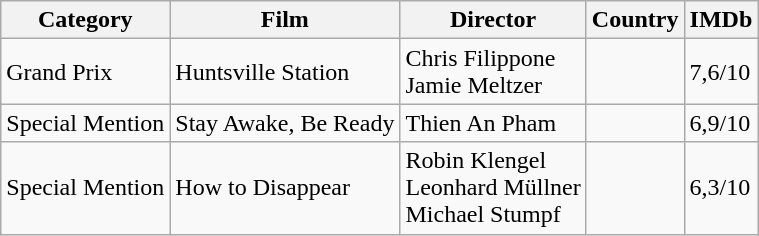<table class="wikitable">
<tr>
<th>Category</th>
<th>Film</th>
<th>Director</th>
<th>Country</th>
<th>IMDb</th>
</tr>
<tr>
<td>Grand Prix</td>
<td>Huntsville Station</td>
<td>Chris Filippone<br>Jamie Meltzer</td>
<td></td>
<td>7,6/10</td>
</tr>
<tr>
<td>Special Mention</td>
<td>Stay Awake, Be Ready</td>
<td>Thien An Pham</td>
<td></td>
<td>6,9/10</td>
</tr>
<tr>
<td>Special Mention</td>
<td>How to Disappear</td>
<td>Robin Klengel<br>Leonhard Müllner<br>Michael Stumpf</td>
<td></td>
<td>6,3/10</td>
</tr>
</table>
